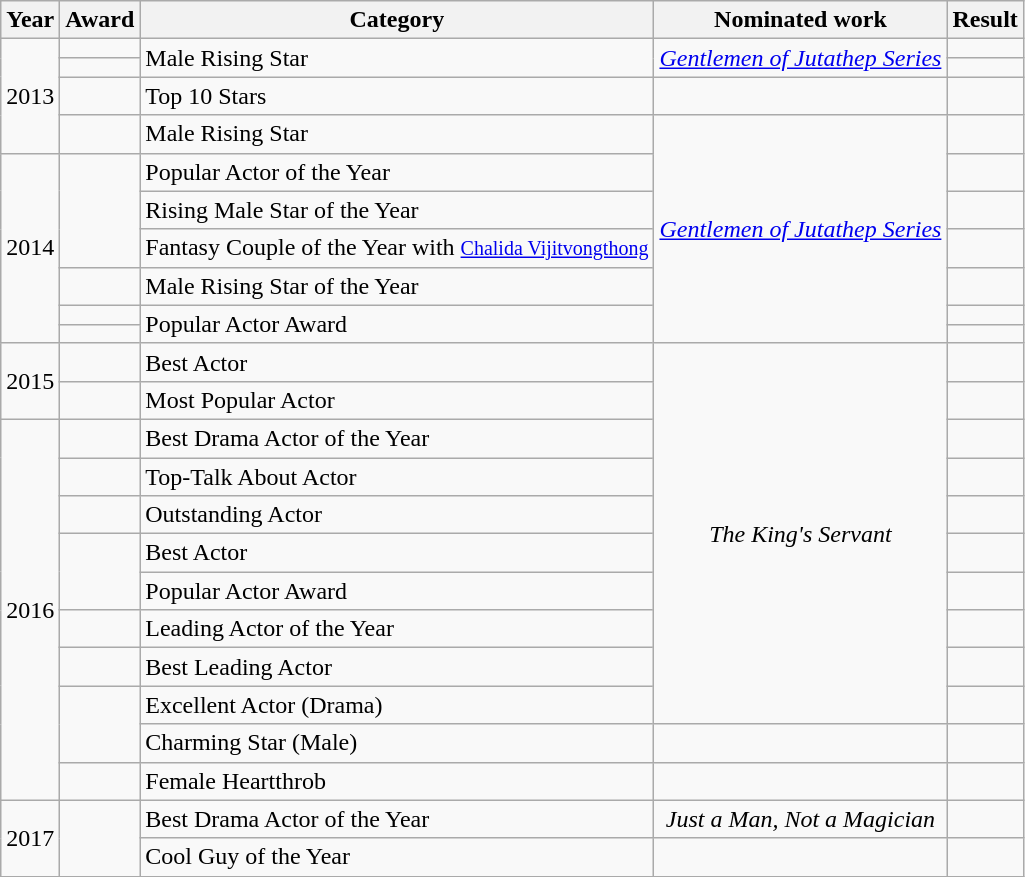<table class="wikitable">
<tr style="text-align:center;">
<th>Year</th>
<th>Award</th>
<th>Category</th>
<th>Nominated work</th>
<th>Result</th>
</tr>
<tr>
<td rowspan="4">2013</td>
<td></td>
<td rowspan="2">Male Rising Star</td>
<td rowspan="2" style="text-align:center;"><em><a href='#'>Gentlemen of Jutathep Series</a></em></td>
<td></td>
</tr>
<tr>
<td></td>
<td></td>
</tr>
<tr>
<td></td>
<td>Top 10 Stars</td>
<td></td>
<td></td>
</tr>
<tr>
<td></td>
<td>Male Rising Star</td>
<td rowspan="7" style="text-align:center;"><em><a href='#'>Gentlemen of Jutathep Series</a></em></td>
<td></td>
</tr>
<tr>
<td rowspan="6">2014</td>
<td rowspan="3"></td>
<td>Popular Actor of the Year</td>
<td></td>
</tr>
<tr>
<td>Rising Male Star of the Year</td>
<td></td>
</tr>
<tr>
<td>Fantasy Couple of the Year with <small><a href='#'>Chalida Vijitvongthong</a></small></td>
<td></td>
</tr>
<tr>
<td></td>
<td>Male Rising Star of the Year</td>
<td></td>
</tr>
<tr>
<td></td>
<td rowspan="2">Popular Actor Award</td>
<td></td>
</tr>
<tr>
<td></td>
<td></td>
</tr>
<tr>
<td rowspan="2">2015</td>
<td></td>
<td>Best Actor</td>
<td rowspan="10" style="text-align:center;"><em>The King's Servant</em></td>
<td></td>
</tr>
<tr>
<td></td>
<td>Most Popular Actor</td>
<td></td>
</tr>
<tr>
<td rowspan="10">2016</td>
<td></td>
<td>Best Drama Actor of the Year</td>
<td></td>
</tr>
<tr>
<td></td>
<td>Top-Talk About Actor</td>
<td></td>
</tr>
<tr>
<td></td>
<td>Outstanding Actor</td>
<td></td>
</tr>
<tr>
<td rowspan="2"></td>
<td>Best Actor</td>
<td></td>
</tr>
<tr>
<td>Popular Actor Award</td>
<td></td>
</tr>
<tr>
<td></td>
<td>Leading Actor of the Year</td>
<td></td>
</tr>
<tr>
<td></td>
<td>Best Leading Actor</td>
<td></td>
</tr>
<tr>
<td rowspan="2"></td>
<td>Excellent Actor (Drama)</td>
<td></td>
</tr>
<tr>
<td>Charming Star (Male)</td>
<td></td>
<td></td>
</tr>
<tr>
<td></td>
<td>Female Heartthrob</td>
<td></td>
<td></td>
</tr>
<tr>
<td rowspan="2">2017</td>
<td rowspan="2"></td>
<td>Best Drama Actor of the Year</td>
<td style="text-align:center;"><em>Just a Man, Not a Magician</em></td>
<td></td>
</tr>
<tr>
<td>Cool Guy of the Year</td>
<td></td>
<td></td>
</tr>
</table>
